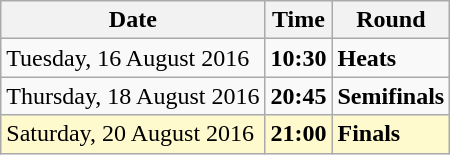<table class="wikitable">
<tr>
<th>Date</th>
<th>Time</th>
<th>Round</th>
</tr>
<tr>
<td>Tuesday, 16 August 2016</td>
<td><strong>10:30</strong></td>
<td><strong>Heats</strong></td>
</tr>
<tr>
<td>Thursday, 18 August 2016</td>
<td><strong>20:45</strong></td>
<td><strong>Semifinals</strong></td>
</tr>
<tr style=background:lemonchiffon>
<td>Saturday, 20 August 2016</td>
<td><strong>21:00</strong></td>
<td><strong>Finals</strong></td>
</tr>
</table>
